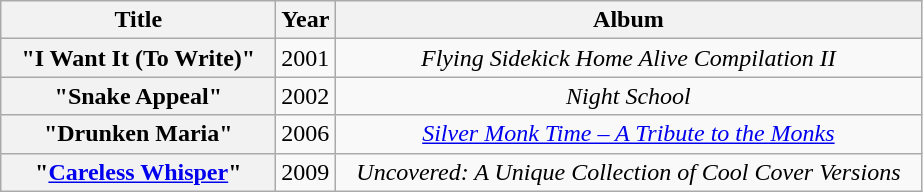<table class="wikitable plainrowheaders" style="text-align:center;">
<tr>
<th scope="col" style="width:11em;">Title</th>
<th scope="col">Year</th>
<th scope="col" style="width:24em;">Album</th>
</tr>
<tr>
<th scope="row">"I Want It (To Write)"</th>
<td>2001</td>
<td><em>Flying Sidekick Home Alive Compilation II</em></td>
</tr>
<tr>
<th scope="row">"Snake Appeal"</th>
<td>2002</td>
<td><em>Night School</em></td>
</tr>
<tr>
<th scope="row">"Drunken Maria"</th>
<td>2006</td>
<td><em><a href='#'>Silver Monk Time – A Tribute to the Monks</a></em></td>
</tr>
<tr>
<th scope="row">"<a href='#'>Careless Whisper</a>"</th>
<td>2009</td>
<td><em>Uncovered: A Unique Collection of Cool Cover Versions</em></td>
</tr>
</table>
